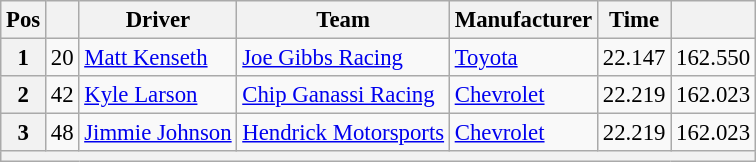<table class="wikitable" style="font-size:95%">
<tr>
<th>Pos</th>
<th></th>
<th>Driver</th>
<th>Team</th>
<th>Manufacturer</th>
<th>Time</th>
<th></th>
</tr>
<tr>
<th>1</th>
<td>20</td>
<td><a href='#'>Matt Kenseth</a></td>
<td><a href='#'>Joe Gibbs Racing</a></td>
<td><a href='#'>Toyota</a></td>
<td>22.147</td>
<td>162.550</td>
</tr>
<tr>
<th>2</th>
<td>42</td>
<td><a href='#'>Kyle Larson</a></td>
<td><a href='#'>Chip Ganassi Racing</a></td>
<td><a href='#'>Chevrolet</a></td>
<td>22.219</td>
<td>162.023</td>
</tr>
<tr>
<th>3</th>
<td>48</td>
<td><a href='#'>Jimmie Johnson</a></td>
<td><a href='#'>Hendrick Motorsports</a></td>
<td><a href='#'>Chevrolet</a></td>
<td>22.219</td>
<td>162.023</td>
</tr>
<tr>
<th colspan="7"></th>
</tr>
</table>
